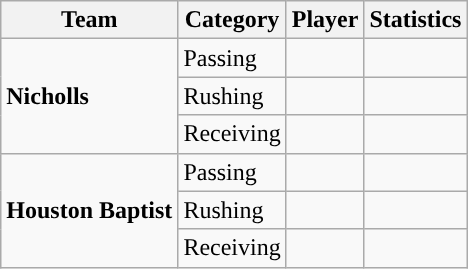<table class="wikitable" style="float: left;">
<tr>
<th>Team</th>
<th>Category</th>
<th>Player</th>
<th>Statistics</th>
</tr>
<tr>
<td rowspan=3><strong>Nicholls</strong></td>
<td>Passing</td>
<td> </td>
<td> </td>
</tr>
<tr>
<td>Rushing</td>
<td> </td>
<td> </td>
</tr>
<tr>
<td>Receiving</td>
<td> </td>
<td> </td>
</tr>
<tr>
<td rowspan=3><strong>Houston Baptist</strong></td>
<td>Passing</td>
<td> </td>
<td> </td>
</tr>
<tr>
<td>Rushing</td>
<td> </td>
<td> </td>
</tr>
<tr>
<td>Receiving</td>
<td> </td>
<td> </td>
</tr>
</table>
